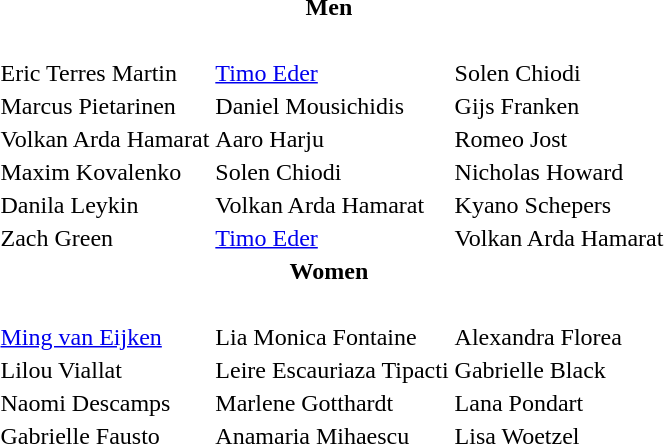<table>
<tr>
<th colspan="4"><strong>Men</strong></th>
</tr>
<tr>
<td></td>
<td><br></td>
<td><br></td>
<td><br></td>
</tr>
<tr>
<td></td>
<td> Eric Terres Martin</td>
<td> <a href='#'>Timo Eder</a></td>
<td> Solen Chiodi</td>
</tr>
<tr>
<td></td>
<td> Marcus Pietarinen</td>
<td> Daniel Mousichidis</td>
<td> Gijs Franken</td>
</tr>
<tr>
<td></td>
<td> Volkan Arda Hamarat</td>
<td> Aaro Harju</td>
<td> Romeo Jost</td>
</tr>
<tr>
<td></td>
<td> Maxim Kovalenko</td>
<td> Solen Chiodi</td>
<td> Nicholas Howard</td>
</tr>
<tr>
<td></td>
<td> Danila Leykin</td>
<td> Volkan Arda Hamarat</td>
<td> Kyano Schepers</td>
</tr>
<tr>
<td></td>
<td> Zach Green</td>
<td> <a href='#'>Timo Eder</a></td>
<td> Volkan Arda Hamarat</td>
</tr>
<tr>
<th colspan="4"><strong>Women</strong></th>
</tr>
<tr>
<td></td>
<td><br></td>
<td><br></td>
<td><br></td>
</tr>
<tr>
<td></td>
<td> <a href='#'>Ming van Eijken</a></td>
<td> Lia Monica Fontaine</td>
<td> Alexandra Florea</td>
</tr>
<tr>
<td></td>
<td> Lilou Viallat</td>
<td> Leire Escauriaza Tipacti</td>
<td> Gabrielle Black</td>
</tr>
<tr>
<td></td>
<td> Naomi Descamps</td>
<td> Marlene Gotthardt</td>
<td> Lana Pondart</td>
</tr>
<tr>
<td></td>
<td> Gabrielle Fausto</td>
<td> Anamaria Mihaescu</td>
<td> Lisa Woetzel</td>
</tr>
</table>
